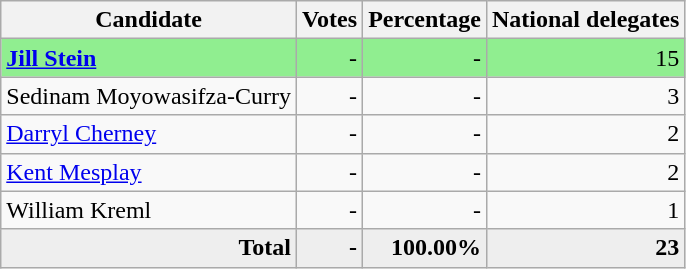<table class="wikitable" style="text-align:right;">
<tr>
<th>Candidate</th>
<th>Votes</th>
<th>Percentage</th>
<th>National delegates</th>
</tr>
<tr style="background:lightgreen;">
<td style="text-align:left;"> <strong><a href='#'>Jill Stein</a></strong></td>
<td>-</td>
<td>-</td>
<td>15</td>
</tr>
<tr>
<td style="text-align:left;">Sedinam Moyowasifza-Curry</td>
<td>-</td>
<td>-</td>
<td>3</td>
</tr>
<tr>
<td style="text-align:left;"><a href='#'>Darryl Cherney</a></td>
<td>-</td>
<td>-</td>
<td>2</td>
</tr>
<tr>
<td style="text-align:left;"><a href='#'>Kent Mesplay</a></td>
<td>-</td>
<td>-</td>
<td>2</td>
</tr>
<tr>
<td style="text-align:left;">William Kreml</td>
<td>-</td>
<td>-</td>
<td>1</td>
</tr>
<tr style="background:#eee;">
<td style="margin-right:0.50px"><strong>Total</strong></td>
<td style="margin-right:0.50px"><strong>-</strong></td>
<td style="margin-right:0.50px"><strong>100.00%</strong></td>
<td style="margin-right:0.50px"><strong>23</strong></td>
</tr>
</table>
